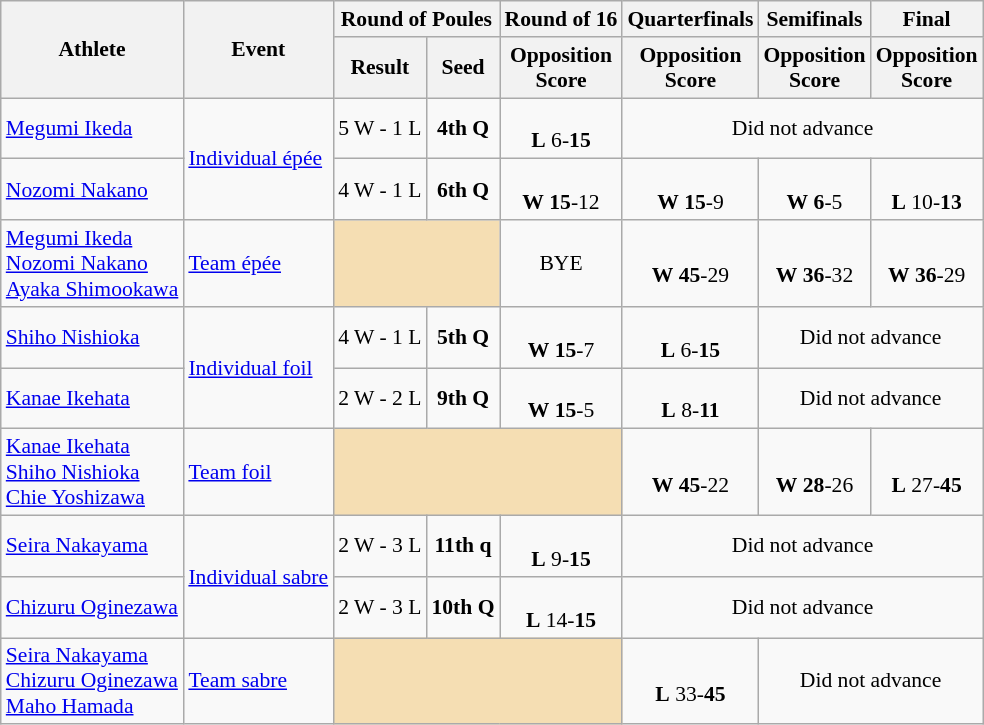<table class="wikitable" bder="1" style="font-size:90%">
<tr>
<th rowspan=2>Athlete</th>
<th rowspan=2>Event</th>
<th colspan=2>Round of Poules</th>
<th>Round of 16</th>
<th>Quarterfinals</th>
<th>Semifinals</th>
<th>Final</th>
</tr>
<tr>
<th>Result</th>
<th>Seed</th>
<th>Opposition<br>Score</th>
<th>Opposition<br>Score</th>
<th>Opposition<br>Score</th>
<th>Opposition<br>Score</th>
</tr>
<tr>
<td><a href='#'>Megumi Ikeda</a></td>
<td rowspan=2><a href='#'>Individual épée</a></td>
<td align=center>5 W - 1 L</td>
<td align=center><strong>4th Q</strong></td>
<td align=center><br><strong>L</strong> 6-<strong>15</strong></td>
<td style="text-align:center;" colspan="7">Did not advance</td>
</tr>
<tr>
<td><a href='#'>Nozomi Nakano</a></td>
<td align=center>4 W - 1 L</td>
<td align=center><strong>6th Q</strong></td>
<td align=center><br><strong>W</strong> <strong>15</strong>-12</td>
<td align=center><br><strong>W</strong> <strong>15</strong>-9</td>
<td align=center><br><strong>W</strong> <strong>6</strong>-5</td>
<td align=center><br><strong>L</strong> 10-<strong>13</strong><br></td>
</tr>
<tr>
<td><a href='#'>Megumi Ikeda</a><br><a href='#'>Nozomi Nakano</a><br><a href='#'>Ayaka Shimookawa</a></td>
<td><a href='#'>Team épée</a></td>
<td bgcolor=wheat colspan=2></td>
<td align=center>BYE</td>
<td align=center><br><strong>W</strong> <strong>45</strong>-29</td>
<td align=center><br><strong>W</strong> <strong>36</strong>-32</td>
<td align=center><br><strong>W</strong> <strong>36</strong>-29<br></td>
</tr>
<tr>
<td><a href='#'>Shiho Nishioka</a></td>
<td rowspan=2><a href='#'>Individual foil</a></td>
<td align=center>4 W - 1 L</td>
<td align=center><strong>5th Q</strong></td>
<td align=center><br><strong>W</strong> <strong>15</strong>-7</td>
<td align=center><br><strong>L</strong> 6-<strong>15</strong></td>
<td style="text-align:center;" colspan="7">Did not advance</td>
</tr>
<tr>
<td><a href='#'>Kanae Ikehata</a></td>
<td align=center>2 W - 2 L</td>
<td align=center><strong>9th Q</strong></td>
<td align=center><br><strong>W</strong> <strong>15</strong>-5</td>
<td align=center><br><strong>L</strong> 8-<strong>11</strong></td>
<td style="text-align:center;" colspan="7">Did not advance</td>
</tr>
<tr>
<td><a href='#'>Kanae Ikehata</a><br><a href='#'>Shiho Nishioka</a><br><a href='#'>Chie Yoshizawa</a></td>
<td><a href='#'>Team foil</a></td>
<td bgcolor=wheat colspan=3></td>
<td align=center><br><strong>W</strong> <strong>45</strong>-22</td>
<td align=center><br><strong>W</strong> <strong>28</strong>-26</td>
<td align=center><br><strong>L</strong> 27-<strong>45</strong><br></td>
</tr>
<tr>
<td><a href='#'>Seira Nakayama</a></td>
<td rowspan=2><a href='#'>Individual sabre</a></td>
<td align=center>2 W - 3 L</td>
<td align=center><strong>11th q</strong></td>
<td align=center><br><strong>L</strong> 9-<strong>15</strong></td>
<td style="text-align:center;" colspan="7">Did not advance</td>
</tr>
<tr>
<td><a href='#'>Chizuru Oginezawa</a></td>
<td align=center>2 W - 3 L</td>
<td align=center><strong>10th Q</strong></td>
<td align=center><br><strong>L</strong> 14-<strong>15</strong></td>
<td style="text-align:center;" colspan="7">Did not advance</td>
</tr>
<tr>
<td><a href='#'>Seira Nakayama</a><br><a href='#'>Chizuru Oginezawa</a><br><a href='#'>Maho Hamada</a></td>
<td><a href='#'>Team sabre</a></td>
<td bgcolor=wheat colspan=3></td>
<td align=center><br><strong>L</strong> 33-<strong>45</strong></td>
<td style="text-align:center;" colspan="7">Did not advance</td>
</tr>
</table>
